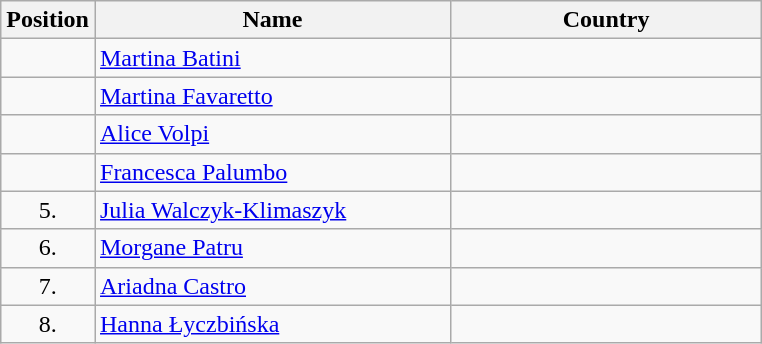<table class="wikitable">
<tr>
<th width="20">Position</th>
<th width="230">Name</th>
<th width="200">Country</th>
</tr>
<tr>
<td align=center></td>
<td><a href='#'>Martina Batini</a></td>
<td></td>
</tr>
<tr>
<td align=center></td>
<td><a href='#'>Martina Favaretto</a></td>
<td></td>
</tr>
<tr>
<td align=center></td>
<td><a href='#'>Alice Volpi</a></td>
<td></td>
</tr>
<tr>
<td align=center></td>
<td><a href='#'>Francesca Palumbo</a></td>
<td></td>
</tr>
<tr>
<td align=center>5.</td>
<td><a href='#'>Julia Walczyk-Klimaszyk</a></td>
<td></td>
</tr>
<tr>
<td align=center>6.</td>
<td><a href='#'>Morgane Patru</a></td>
<td></td>
</tr>
<tr>
<td align=center>7.</td>
<td><a href='#'>Ariadna Castro</a></td>
<td></td>
</tr>
<tr>
<td align=center>8.</td>
<td><a href='#'>Hanna Łyczbińska</a></td>
<td></td>
</tr>
</table>
